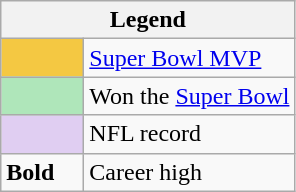<table class="wikitable mw-collapsible">
<tr>
<th colspan="2">Legend</th>
</tr>
<tr>
<td style="background:#f4c842; width:3em;"></td>
<td><a href='#'>Super Bowl MVP</a></td>
</tr>
<tr>
<td style="background:#afe6ba; width:3em;"></td>
<td>Won the <a href='#'>Super Bowl</a></td>
</tr>
<tr>
<td style="background:#e0cef2; width:3em;"></td>
<td>NFL record</td>
</tr>
<tr>
<td><strong>Bold</strong></td>
<td>Career high</td>
</tr>
</table>
